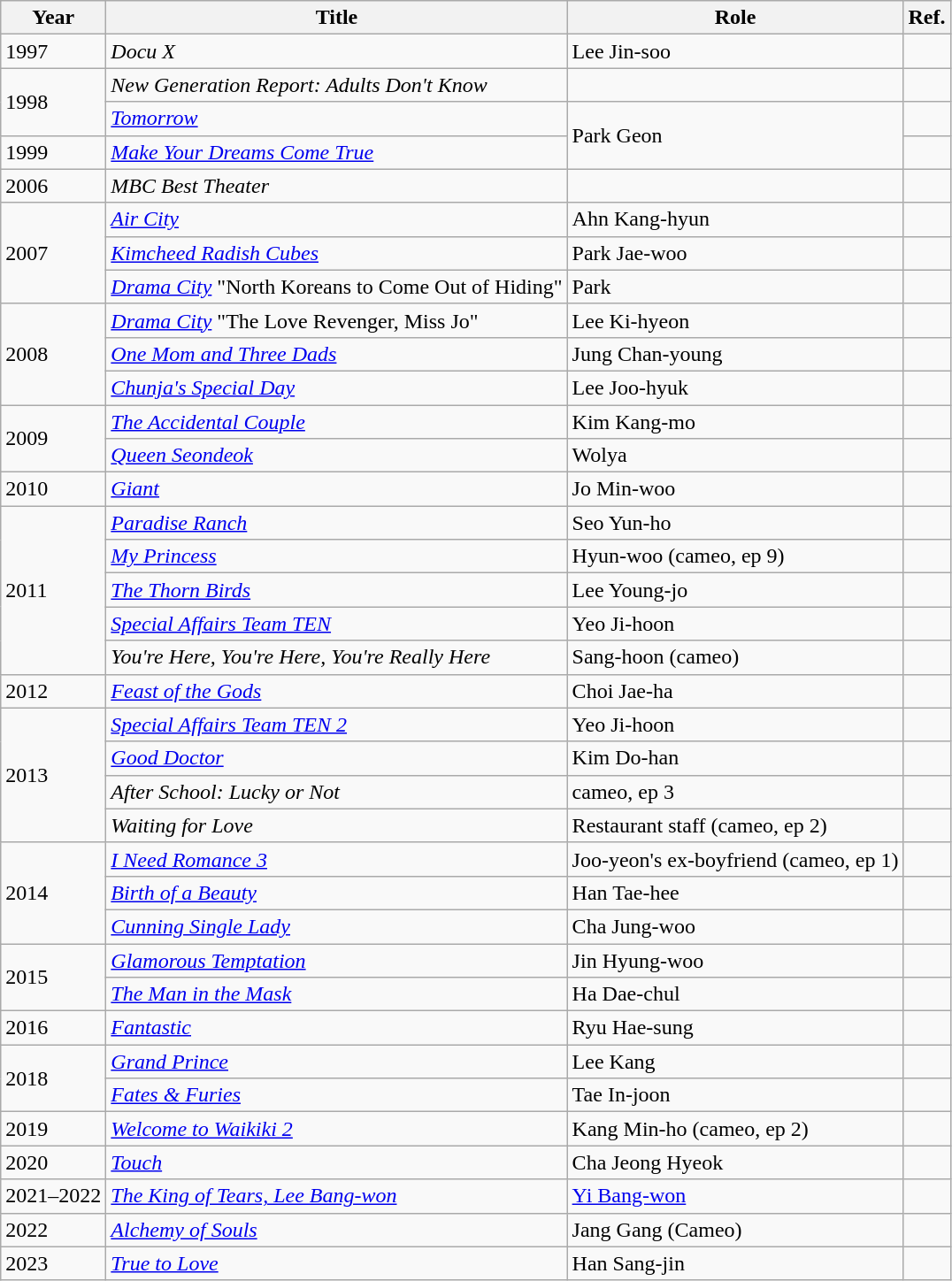<table class="wikitable">
<tr>
<th>Year</th>
<th>Title</th>
<th>Role</th>
<th>Ref.</th>
</tr>
<tr>
<td>1997</td>
<td><em>Docu X</em></td>
<td>Lee Jin-soo</td>
<td></td>
</tr>
<tr>
<td rowspan=2>1998</td>
<td><em>New Generation Report: Adults Don't Know</em></td>
<td></td>
<td></td>
</tr>
<tr>
<td><em><a href='#'>Tomorrow</a></em></td>
<td rowspan=2>Park Geon</td>
<td></td>
</tr>
<tr>
<td>1999</td>
<td><em><a href='#'>Make Your Dreams Come True</a></em></td>
<td></td>
</tr>
<tr>
<td>2006</td>
<td><em>MBC Best Theater</em></td>
<td></td>
<td></td>
</tr>
<tr>
<td rowspan=3>2007</td>
<td><em><a href='#'>Air City</a></em></td>
<td>Ahn Kang-hyun</td>
<td></td>
</tr>
<tr>
<td><em><a href='#'>Kimcheed Radish Cubes</a></em></td>
<td>Park Jae-woo</td>
<td></td>
</tr>
<tr>
<td><em><a href='#'>Drama City</a></em> "North Koreans to Come Out of Hiding"</td>
<td>Park</td>
<td></td>
</tr>
<tr>
<td rowspan=3>2008</td>
<td><em><a href='#'>Drama City</a></em> "The Love Revenger, Miss Jo"</td>
<td>Lee Ki-hyeon</td>
<td></td>
</tr>
<tr>
<td><em><a href='#'>One Mom and Three Dads</a></em></td>
<td>Jung Chan-young</td>
<td></td>
</tr>
<tr>
<td><em><a href='#'>Chunja's Special Day</a></em></td>
<td>Lee Joo-hyuk</td>
<td></td>
</tr>
<tr>
<td rowspan=2>2009</td>
<td><em><a href='#'>The Accidental Couple</a></em></td>
<td>Kim Kang-mo</td>
<td></td>
</tr>
<tr>
<td><em><a href='#'>Queen Seondeok</a></em></td>
<td>Wolya</td>
<td></td>
</tr>
<tr>
<td>2010</td>
<td><em><a href='#'>Giant</a></em></td>
<td>Jo Min-woo</td>
<td></td>
</tr>
<tr>
<td rowspan=5>2011</td>
<td><em><a href='#'>Paradise Ranch</a></em></td>
<td>Seo Yun-ho</td>
<td></td>
</tr>
<tr>
<td><em><a href='#'>My Princess</a></em></td>
<td>Hyun-woo (cameo, ep 9)</td>
<td></td>
</tr>
<tr>
<td><em><a href='#'>The Thorn Birds</a></em></td>
<td>Lee Young-jo</td>
<td></td>
</tr>
<tr>
<td><em><a href='#'>Special Affairs Team TEN</a></em></td>
<td>Yeo Ji-hoon</td>
<td></td>
</tr>
<tr>
<td><em>You're Here, You're Here, You're Really Here</em></td>
<td>Sang-hoon (cameo)</td>
<td></td>
</tr>
<tr>
<td>2012</td>
<td><em><a href='#'>Feast of the Gods</a></em></td>
<td>Choi Jae-ha</td>
<td></td>
</tr>
<tr>
<td rowspan=4>2013</td>
<td><em><a href='#'>Special Affairs Team TEN 2</a></em></td>
<td>Yeo Ji-hoon</td>
<td></td>
</tr>
<tr>
<td><em><a href='#'>Good Doctor</a></em></td>
<td>Kim Do-han</td>
<td></td>
</tr>
<tr>
<td><em>After School: Lucky or Not</em></td>
<td>cameo, ep 3</td>
<td></td>
</tr>
<tr>
<td><em>Waiting for Love</em></td>
<td>Restaurant staff (cameo, ep 2)</td>
<td></td>
</tr>
<tr>
<td rowspan=3>2014</td>
<td><em><a href='#'>I Need Romance 3</a></em></td>
<td>Joo-yeon's ex-boyfriend (cameo, ep 1)</td>
<td></td>
</tr>
<tr>
<td><em><a href='#'>Birth of a Beauty</a></em></td>
<td>Han Tae-hee</td>
<td></td>
</tr>
<tr>
<td><em><a href='#'>Cunning Single Lady</a></em></td>
<td>Cha Jung-woo</td>
<td></td>
</tr>
<tr>
<td rowspan="2">2015</td>
<td><em><a href='#'>Glamorous Temptation</a></em></td>
<td>Jin Hyung-woo</td>
<td></td>
</tr>
<tr>
<td><em><a href='#'>The Man in the Mask</a></em></td>
<td>Ha Dae-chul</td>
<td></td>
</tr>
<tr>
<td>2016</td>
<td><em><a href='#'>Fantastic</a></em></td>
<td>Ryu Hae-sung</td>
<td></td>
</tr>
<tr>
<td rowspan=2>2018</td>
<td><em><a href='#'>Grand Prince</a></em></td>
<td>Lee Kang</td>
<td></td>
</tr>
<tr>
<td><em><a href='#'>Fates & Furies</a></em></td>
<td>Tae In-joon</td>
<td></td>
</tr>
<tr>
<td>2019</td>
<td><em><a href='#'>Welcome to Waikiki 2</a></em></td>
<td>Kang Min-ho (cameo, ep 2)</td>
<td></td>
</tr>
<tr>
<td>2020</td>
<td><em><a href='#'>Touch</a></em></td>
<td>Cha Jeong Hyeok</td>
<td></td>
</tr>
<tr>
<td>2021–2022</td>
<td><em><a href='#'>The King of Tears, Lee Bang-won</a></em></td>
<td><a href='#'>Yi Bang-won</a></td>
<td></td>
</tr>
<tr>
<td>2022</td>
<td><em><a href='#'>Alchemy of Souls</a></em></td>
<td>Jang Gang (Cameo)</td>
<td></td>
</tr>
<tr>
<td>2023</td>
<td><em><a href='#'>True to Love</a></em></td>
<td>Han Sang-jin</td>
<td></td>
</tr>
</table>
